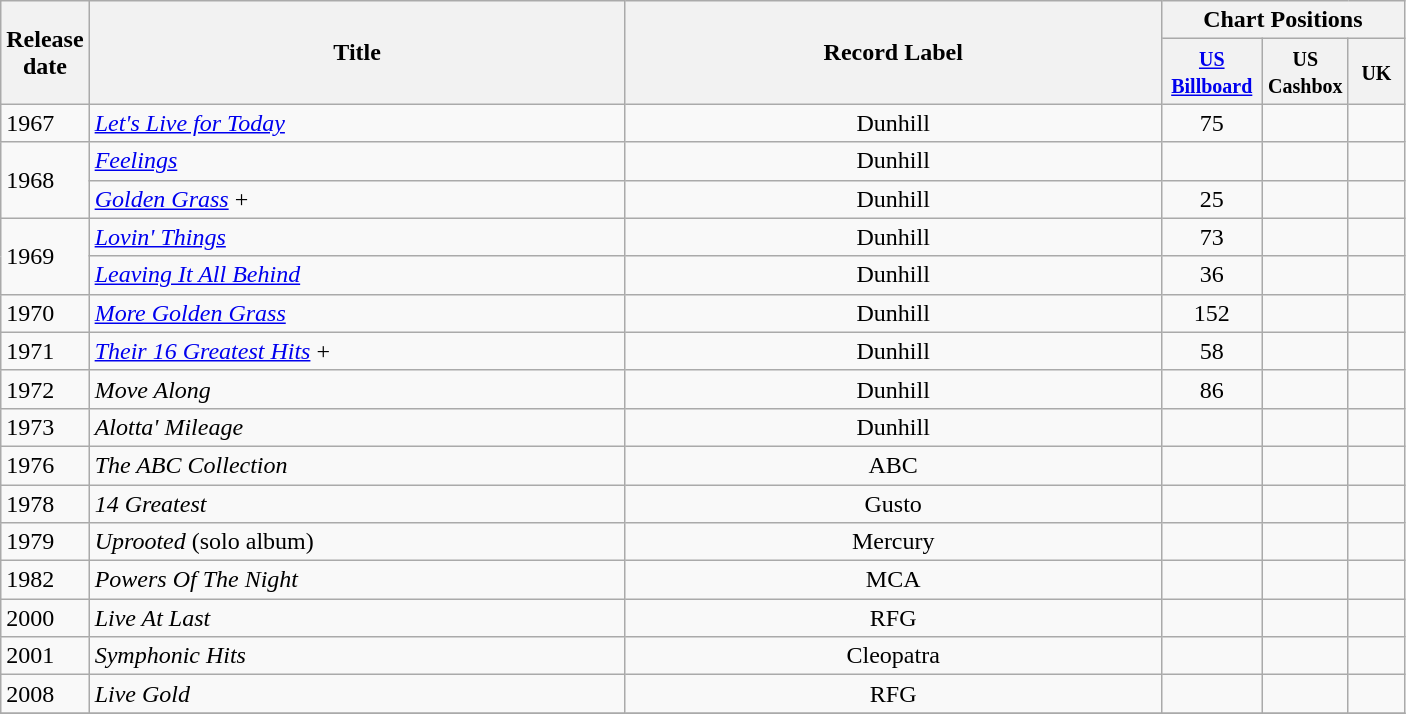<table class="wikitable">
<tr>
<th width="20" rowspan="2">Release date</th>
<th width="350" rowspan="2">Title</th>
<th width="350" rowspan="2">Record Label</th>
<th colspan="4">Chart Positions</th>
</tr>
<tr>
<th width="60"><small><a href='#'>US Billboard</a></small></th>
<th width="50"><small> US Cashbox </small></th>
<th width="30"><small>UK</small></th>
</tr>
<tr>
<td rowspan="1">1967</td>
<td><em><a href='#'>Let's Live for Today</a></em></td>
<td align="center">Dunhill</td>
<td align="center">75</td>
<td align="center"></td>
<td align="center"></td>
</tr>
<tr>
<td rowspan="2">1968</td>
<td><em><a href='#'>Feelings</a></em></td>
<td align="center">Dunhill</td>
<td align="center"></td>
<td align="center"></td>
<td align="center"></td>
</tr>
<tr>
<td><em><a href='#'>Golden Grass</a></em> +</td>
<td align="center">Dunhill</td>
<td align="center">25</td>
<td align="center"></td>
<td align="center"></td>
</tr>
<tr>
<td rowspan="2">1969</td>
<td><em><a href='#'>Lovin' Things</a></em></td>
<td align="center">Dunhill</td>
<td align="center">73</td>
<td align="center"></td>
<td align="center"></td>
</tr>
<tr>
<td><em><a href='#'>Leaving It All Behind</a></em></td>
<td align="center">Dunhill</td>
<td align="center">36</td>
<td align="center"></td>
<td align="center"></td>
</tr>
<tr>
<td rowspan="1">1970</td>
<td><em><a href='#'>More Golden Grass</a></em></td>
<td align="center">Dunhill</td>
<td align="center">152</td>
<td align="center"></td>
<td align="center"></td>
</tr>
<tr>
<td rowspan="1">1971</td>
<td><em><a href='#'>Their 16 Greatest Hits</a></em> +</td>
<td align="center">Dunhill</td>
<td align="center">58</td>
<td align="center"></td>
<td align="center"></td>
</tr>
<tr>
<td rowspan="1">1972</td>
<td><em>Move Along</em></td>
<td align="center">Dunhill</td>
<td align="center">86</td>
<td align="center"></td>
<td align="center"></td>
</tr>
<tr>
<td rowspan="1">1973</td>
<td><em>Alotta' Mileage</em></td>
<td align="center">Dunhill</td>
<td align="center"></td>
<td align="center"></td>
<td align="center"></td>
</tr>
<tr>
<td rowspan="1">1976</td>
<td><em>The ABC Collection</em></td>
<td align="center">ABC</td>
<td align="center"></td>
<td align="center"></td>
<td align="center"></td>
</tr>
<tr>
<td rowspan="1">1978</td>
<td><em>14 Greatest</em></td>
<td align="center">Gusto</td>
<td align="center"></td>
<td align="center"></td>
<td align="center"></td>
</tr>
<tr>
<td rowspan="1">1979</td>
<td><em>Uprooted</em> (solo album)</td>
<td align="center">Mercury</td>
<td align="center"></td>
<td align="center"></td>
<td align="center"></td>
</tr>
<tr>
<td rowspan="1">1982</td>
<td><em>Powers Of The Night</em></td>
<td align="center">MCA</td>
<td align="center"></td>
<td align="center"></td>
<td align="center"></td>
</tr>
<tr>
<td rowspan="1">2000</td>
<td><em>Live At Last</em></td>
<td align="center">RFG</td>
<td align="center"></td>
<td align="center"></td>
<td align="center"></td>
</tr>
<tr>
<td rowspan="1">2001</td>
<td><em>Symphonic Hits</em></td>
<td align="center">Cleopatra</td>
<td align="center"></td>
<td align="center"></td>
<td align="center"></td>
</tr>
<tr>
<td rowspan="1">2008</td>
<td><em>Live Gold</em></td>
<td align="center">RFG</td>
<td align="center"></td>
<td align="center"></td>
<td align="center"></td>
</tr>
<tr>
</tr>
</table>
